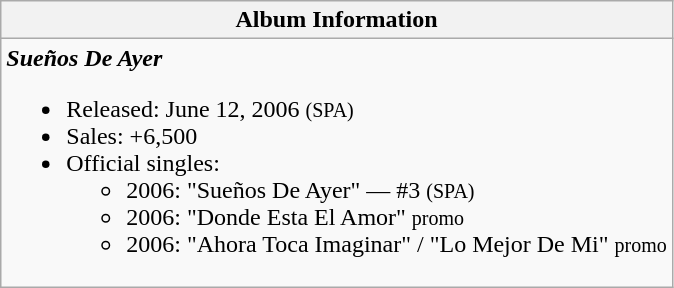<table class="wikitable">
<tr>
<th align="left">Album Information</th>
</tr>
<tr>
<td align="left"><strong><em>Sueños De Ayer</em></strong><br><ul><li>Released: June 12, 2006 <small>(SPA)</small></li><li>Sales: +6,500</li><li>Official singles:<ul><li>2006: "Sueños De Ayer" — #3 <small>(SPA)</small></li><li>2006: "Donde Esta El Amor" <small>promo</small></li><li>2006: "Ahora Toca Imaginar" / "Lo Mejor De Mi" <small>promo</small></li></ul></li></ul></td>
</tr>
</table>
